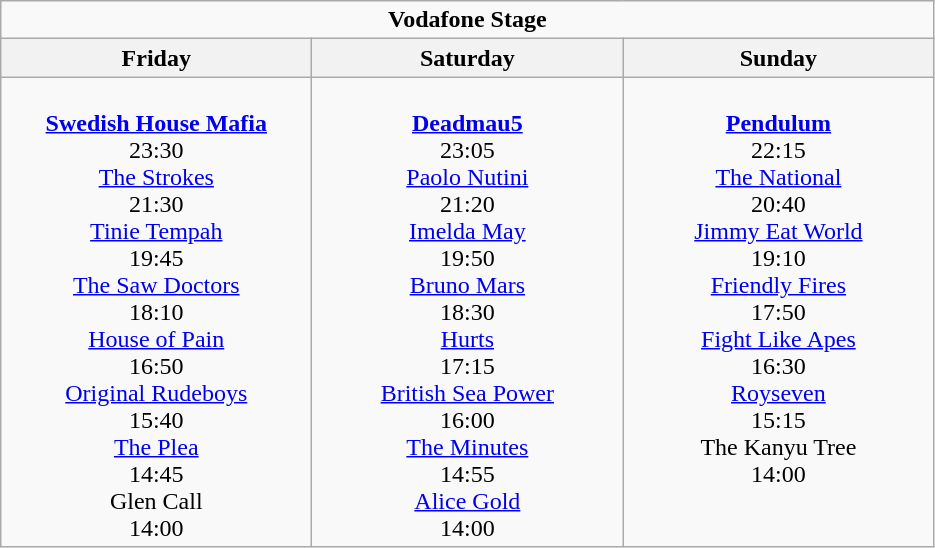<table class="wikitable">
<tr>
<td colspan="3" align="center"><strong>Vodafone Stage</strong></td>
</tr>
<tr>
<th>Friday</th>
<th>Saturday</th>
<th>Sunday</th>
</tr>
<tr>
<td valign="top" align="center" width=200><br><strong><a href='#'>Swedish House Mafia</a></strong>
<br> 23:30
<br> <a href='#'>The Strokes</a>
<br> 21:30
<br> <a href='#'>Tinie Tempah</a>
<br> 19:45
<br> <a href='#'>The Saw Doctors</a>
<br> 18:10
<br> <a href='#'>House of Pain</a>
<br> 16:50
<br> <a href='#'>Original Rudeboys</a>
<br> 15:40
<br> <a href='#'>The Plea</a>
<br> 14:45
<br> Glen Call
<br> 14:00</td>
<td valign="top" align="center" width=200><br><strong><a href='#'>Deadmau5</a></strong>
<br> 23:05
<br> <a href='#'>Paolo Nutini</a>
<br> 21:20
<br> <a href='#'>Imelda May</a>
<br> 19:50
<br> <a href='#'>Bruno Mars</a>
<br> 18:30
<br> <a href='#'>Hurts</a>
<br> 17:15
<br> <a href='#'>British Sea Power</a>
<br> 16:00
<br> <a href='#'>The Minutes</a>
<br> 14:55
<br> <a href='#'>Alice Gold</a>
<br> 14:00</td>
<td valign="top" align="center" width=200><br><strong><a href='#'>Pendulum</a></strong>
<br> 22:15
<br> <a href='#'>The National</a>
<br> 20:40
<br> <a href='#'>Jimmy Eat World</a>
<br> 19:10
<br> <a href='#'>Friendly Fires</a>
<br> 17:50
<br> <a href='#'>Fight Like Apes</a>
<br> 16:30
<br> <a href='#'>Royseven</a>
<br> 15:15
<br> The Kanyu Tree
<br> 14:00</td>
</tr>
</table>
